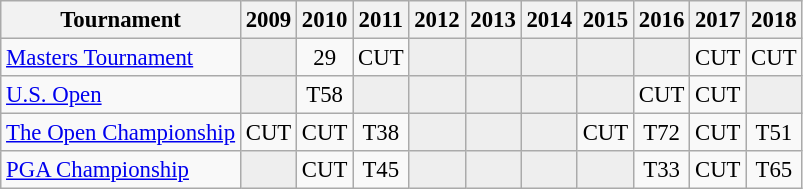<table class="wikitable" style="font-size:95%;text-align:center;">
<tr>
<th>Tournament</th>
<th>2009</th>
<th>2010</th>
<th>2011</th>
<th>2012</th>
<th>2013</th>
<th>2014</th>
<th>2015</th>
<th>2016</th>
<th>2017</th>
<th>2018</th>
</tr>
<tr>
<td align=left><a href='#'>Masters Tournament</a></td>
<td style="background:#eeeeee;"></td>
<td>29</td>
<td>CUT</td>
<td style="background:#eeeeee;"></td>
<td style="background:#eeeeee;"></td>
<td style="background:#eeeeee;"></td>
<td style="background:#eeeeee;"></td>
<td style="background:#eeeeee;"></td>
<td>CUT</td>
<td>CUT</td>
</tr>
<tr>
<td align=left><a href='#'>U.S. Open</a></td>
<td style="background:#eeeeee;"></td>
<td>T58</td>
<td style="background:#eeeeee;"></td>
<td style="background:#eeeeee;"></td>
<td style="background:#eeeeee;"></td>
<td style="background:#eeeeee;"></td>
<td style="background:#eeeeee;"></td>
<td>CUT</td>
<td>CUT</td>
<td style="background:#eeeeee;"></td>
</tr>
<tr>
<td align=left><a href='#'>The Open Championship</a></td>
<td>CUT</td>
<td>CUT</td>
<td>T38</td>
<td style="background:#eeeeee;"></td>
<td style="background:#eeeeee;"></td>
<td style="background:#eeeeee;"></td>
<td>CUT</td>
<td>T72</td>
<td>CUT</td>
<td>T51</td>
</tr>
<tr>
<td align=left><a href='#'>PGA Championship</a></td>
<td style="background:#eeeeee;"></td>
<td>CUT</td>
<td>T45</td>
<td style="background:#eeeeee;"></td>
<td style="background:#eeeeee;"></td>
<td style="background:#eeeeee;"></td>
<td style="background:#eeeeee;"></td>
<td>T33</td>
<td>CUT</td>
<td>T65</td>
</tr>
</table>
